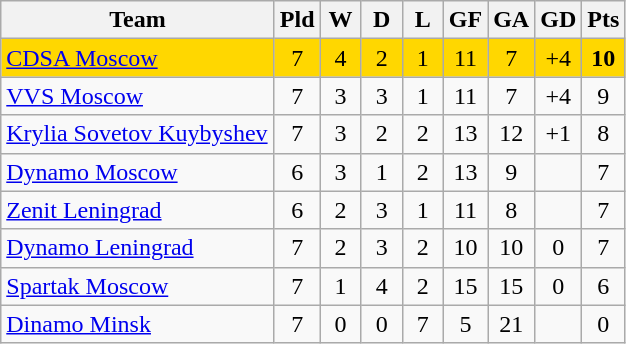<table class="wikitable" style="text-align: center;">
<tr>
<th width="175">Team</th>
<th width="20">Pld</th>
<th width="20">W</th>
<th width="20">D</th>
<th width="20">L</th>
<th width="20">GF</th>
<th width="20">GA</th>
<th width="20">GD</th>
<th width="20">Pts</th>
</tr>
<tr bgcolor="gold">
<td align="left"><a href='#'>CDSA Moscow</a></td>
<td>7</td>
<td>4</td>
<td>2</td>
<td>1</td>
<td>11</td>
<td>7</td>
<td>+4</td>
<td><strong>10</strong></td>
</tr>
<tr>
<td align="left"><a href='#'>VVS Moscow</a></td>
<td>7</td>
<td>3</td>
<td>3</td>
<td>1</td>
<td>11</td>
<td>7</td>
<td>+4</td>
<td>9</td>
</tr>
<tr>
<td align="left"><a href='#'>Krylia Sovetov Kuybyshev</a></td>
<td>7</td>
<td>3</td>
<td>2</td>
<td>2</td>
<td>13</td>
<td>12</td>
<td>+1</td>
<td>8</td>
</tr>
<tr>
<td align="left"><a href='#'>Dynamo Moscow</a></td>
<td>6</td>
<td>3</td>
<td>1</td>
<td>2</td>
<td>13</td>
<td>9</td>
<td></td>
<td>7</td>
</tr>
<tr>
<td align="left"><a href='#'>Zenit Leningrad</a></td>
<td>6</td>
<td>2</td>
<td>3</td>
<td>1</td>
<td>11</td>
<td>8</td>
<td></td>
<td>7</td>
</tr>
<tr>
<td align="left"><a href='#'>Dynamo Leningrad</a></td>
<td>7</td>
<td>2</td>
<td>3</td>
<td>2</td>
<td>10</td>
<td>10</td>
<td>0</td>
<td>7</td>
</tr>
<tr>
<td align="left"><a href='#'>Spartak Moscow</a></td>
<td>7</td>
<td>1</td>
<td>4</td>
<td>2</td>
<td>15</td>
<td>15</td>
<td>0</td>
<td>6</td>
</tr>
<tr>
<td align="left"><a href='#'>Dinamo Minsk</a></td>
<td>7</td>
<td>0</td>
<td>0</td>
<td>7</td>
<td>5</td>
<td>21</td>
<td></td>
<td>0</td>
</tr>
</table>
